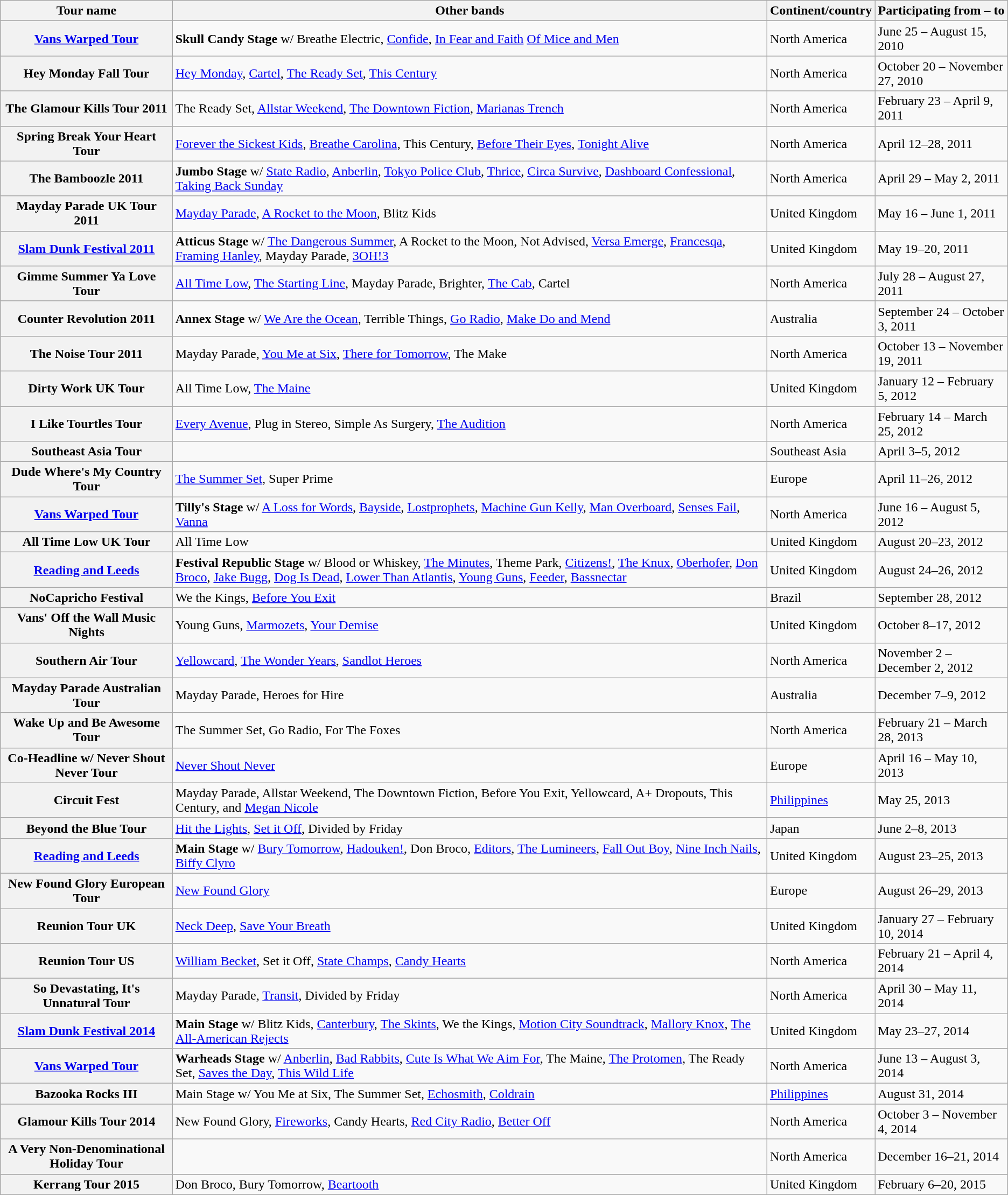<table class="wikitable plainrowheaders">
<tr>
<th scope="col">Tour name</th>
<th scope="col">Other bands</th>
<th scope="col">Continent/country</th>
<th scope="col">Participating from – to</th>
</tr>
<tr>
<th scope="row"><a href='#'>Vans Warped Tour</a></th>
<td><strong>Skull Candy Stage</strong> w/ Breathe Electric, <a href='#'>Confide</a>, <a href='#'>In Fear and Faith</a> <a href='#'>Of Mice and Men</a></td>
<td>North America</td>
<td>June 25 – August 15, 2010</td>
</tr>
<tr>
<th scope="row">Hey Monday Fall Tour</th>
<td><a href='#'>Hey Monday</a>, <a href='#'>Cartel</a>, <a href='#'>The Ready Set</a>, <a href='#'>This Century</a></td>
<td>North America</td>
<td>October 20 – November 27, 2010</td>
</tr>
<tr>
<th scope="row">The Glamour Kills Tour 2011</th>
<td>The Ready Set, <a href='#'>Allstar Weekend</a>, <a href='#'>The Downtown Fiction</a>, <a href='#'>Marianas Trench</a></td>
<td>North America</td>
<td>February 23 – April 9, 2011</td>
</tr>
<tr>
<th scope="row">Spring Break Your Heart Tour</th>
<td><a href='#'>Forever the Sickest Kids</a>, <a href='#'>Breathe Carolina</a>, This Century, <a href='#'>Before Their Eyes</a>, <a href='#'>Tonight Alive</a></td>
<td>North America</td>
<td>April 12–28, 2011</td>
</tr>
<tr>
<th scope="row">The Bamboozle 2011</th>
<td><strong>Jumbo Stage</strong> w/ <a href='#'>State Radio</a>, <a href='#'>Anberlin</a>, <a href='#'>Tokyo Police Club</a>, <a href='#'>Thrice</a>, <a href='#'>Circa Survive</a>, <a href='#'>Dashboard Confessional</a>, <a href='#'>Taking Back Sunday</a></td>
<td>North America</td>
<td>April 29 – May 2, 2011</td>
</tr>
<tr>
<th scope="row">Mayday Parade UK Tour 2011</th>
<td><a href='#'>Mayday Parade</a>, <a href='#'>A Rocket to the Moon</a>, Blitz Kids</td>
<td>United Kingdom</td>
<td>May 16 – June 1, 2011</td>
</tr>
<tr>
<th scope="row"><a href='#'>Slam Dunk Festival 2011</a></th>
<td><strong>Atticus Stage</strong> w/ <a href='#'>The Dangerous Summer</a>, A Rocket to the Moon, Not Advised, <a href='#'>Versa Emerge</a>, <a href='#'>Francesqa</a>, <a href='#'>Framing Hanley</a>, Mayday Parade, <a href='#'>3OH!3</a></td>
<td>United Kingdom</td>
<td>May 19–20, 2011</td>
</tr>
<tr>
<th scope="row">Gimme Summer Ya Love Tour</th>
<td><a href='#'>All Time Low</a>, <a href='#'>The Starting Line</a>, Mayday Parade, Brighter, <a href='#'>The Cab</a>, Cartel</td>
<td>North America</td>
<td>July 28 – August 27, 2011</td>
</tr>
<tr>
<th scope="row">Counter Revolution 2011</th>
<td><strong>Annex Stage</strong> w/ <a href='#'>We Are the Ocean</a>, Terrible Things, <a href='#'>Go Radio</a>, <a href='#'>Make Do and Mend</a></td>
<td>Australia</td>
<td>September 24 – October 3, 2011</td>
</tr>
<tr>
<th scope="row">The Noise Tour 2011</th>
<td>Mayday Parade, <a href='#'>You Me at Six</a>, <a href='#'>There for Tomorrow</a>, The Make</td>
<td>North America</td>
<td>October 13 – November 19, 2011</td>
</tr>
<tr>
<th scope="row">Dirty Work UK Tour</th>
<td>All Time Low, <a href='#'>The Maine</a></td>
<td>United Kingdom</td>
<td>January 12 – February 5, 2012</td>
</tr>
<tr>
<th scope="row">I Like Tourtles Tour</th>
<td><a href='#'>Every Avenue</a>, Plug in Stereo, Simple As Surgery, <a href='#'>The Audition</a></td>
<td>North America</td>
<td>February 14 – March 25, 2012</td>
</tr>
<tr>
<th scope="row">Southeast Asia Tour</th>
<td></td>
<td>Southeast Asia</td>
<td>April 3–5, 2012</td>
</tr>
<tr>
<th scope="row">Dude Where's My Country Tour</th>
<td><a href='#'>The Summer Set</a>, Super Prime</td>
<td>Europe</td>
<td>April 11–26, 2012</td>
</tr>
<tr>
<th scope="row"><a href='#'>Vans Warped Tour</a></th>
<td><strong>Tilly's Stage</strong> w/ <a href='#'>A Loss for Words</a>, <a href='#'>Bayside</a>, <a href='#'>Lostprophets</a>, <a href='#'>Machine Gun Kelly</a>, <a href='#'>Man Overboard</a>, <a href='#'>Senses Fail</a>, <a href='#'>Vanna</a></td>
<td>North America</td>
<td>June 16 – August 5, 2012</td>
</tr>
<tr>
<th scope="row">All Time Low UK Tour</th>
<td>All Time Low</td>
<td>United Kingdom</td>
<td>August 20–23, 2012</td>
</tr>
<tr>
<th scope="row"><a href='#'>Reading and Leeds</a></th>
<td><strong>Festival Republic Stage</strong> w/ Blood or Whiskey, <a href='#'>The Minutes</a>, Theme Park, <a href='#'>Citizens!</a>, <a href='#'>The Knux</a>, <a href='#'>Oberhofer</a>, <a href='#'>Don Broco</a>, <a href='#'>Jake Bugg</a>, <a href='#'>Dog Is Dead</a>, <a href='#'>Lower Than Atlantis</a>, <a href='#'>Young Guns</a>, <a href='#'>Feeder</a>, <a href='#'>Bassnectar</a></td>
<td>United Kingdom</td>
<td>August 24–26, 2012</td>
</tr>
<tr>
<th scope="row">NoCapricho Festival</th>
<td>We the Kings, <a href='#'>Before You Exit</a></td>
<td>Brazil</td>
<td>September 28, 2012</td>
</tr>
<tr>
<th scope="row">Vans' Off the Wall Music Nights</th>
<td>Young Guns, <a href='#'>Marmozets</a>, <a href='#'>Your Demise</a></td>
<td>United Kingdom</td>
<td>October 8–17, 2012</td>
</tr>
<tr>
<th scope="row">Southern Air Tour</th>
<td><a href='#'>Yellowcard</a>, <a href='#'>The Wonder Years</a>, <a href='#'>Sandlot Heroes</a></td>
<td>North America</td>
<td>November 2 – December 2, 2012</td>
</tr>
<tr>
<th scope="row">Mayday Parade Australian Tour</th>
<td>Mayday Parade, Heroes for Hire</td>
<td>Australia</td>
<td>December 7–9, 2012</td>
</tr>
<tr>
<th scope="row">Wake Up and Be Awesome Tour</th>
<td>The Summer Set, Go Radio, For The Foxes</td>
<td>North America</td>
<td>February 21 – March 28, 2013</td>
</tr>
<tr>
<th scope="row">Co-Headline w/ Never Shout Never Tour</th>
<td><a href='#'>Never Shout Never</a></td>
<td>Europe</td>
<td>April 16 – May 10, 2013</td>
</tr>
<tr>
<th scope="row">Circuit Fest</th>
<td>Mayday Parade, Allstar Weekend, The Downtown Fiction, Before You Exit, Yellowcard, A+ Dropouts, This Century, and <a href='#'>Megan Nicole</a></td>
<td><a href='#'>Philippines</a></td>
<td>May 25, 2013</td>
</tr>
<tr>
<th scope="row">Beyond the Blue Tour</th>
<td><a href='#'>Hit the Lights</a>, <a href='#'>Set it Off</a>, Divided by Friday</td>
<td>Japan</td>
<td>June 2–8, 2013</td>
</tr>
<tr>
<th scope="row"><a href='#'>Reading and Leeds</a></th>
<td><strong>Main Stage</strong> w/ <a href='#'>Bury Tomorrow</a>, <a href='#'>Hadouken!</a>, Don Broco, <a href='#'>Editors</a>, <a href='#'>The Lumineers</a>, <a href='#'>Fall Out Boy</a>, <a href='#'>Nine Inch Nails</a>, <a href='#'>Biffy Clyro</a></td>
<td>United Kingdom</td>
<td>August 23–25, 2013</td>
</tr>
<tr>
<th scope="row">New Found Glory European Tour</th>
<td><a href='#'>New Found Glory</a></td>
<td>Europe</td>
<td>August 26–29, 2013</td>
</tr>
<tr>
<th scope="row">Reunion Tour UK</th>
<td><a href='#'>Neck Deep</a>, <a href='#'>Save Your Breath</a></td>
<td>United Kingdom</td>
<td>January 27 – February 10, 2014</td>
</tr>
<tr>
<th scope="row">Reunion Tour US</th>
<td><a href='#'>William Becket</a>, Set it Off, <a href='#'>State Champs</a>, <a href='#'>Candy Hearts</a></td>
<td>North America</td>
<td>February 21 – April 4, 2014</td>
</tr>
<tr>
<th scope="row">So Devastating, It's Unnatural Tour</th>
<td>Mayday Parade, <a href='#'>Transit</a>, Divided by Friday</td>
<td>North America</td>
<td>April 30 – May 11, 2014</td>
</tr>
<tr>
<th scope="row"><a href='#'>Slam Dunk Festival 2014</a></th>
<td><strong>Main Stage</strong> w/ Blitz Kids, <a href='#'>Canterbury</a>, <a href='#'>The Skints</a>, We the Kings, <a href='#'>Motion City Soundtrack</a>, <a href='#'>Mallory Knox</a>, <a href='#'>The All-American Rejects</a></td>
<td>United Kingdom</td>
<td>May 23–27, 2014</td>
</tr>
<tr>
<th scope="row"><a href='#'>Vans Warped Tour</a></th>
<td><strong>Warheads Stage</strong> w/ <a href='#'>Anberlin</a>, <a href='#'>Bad Rabbits</a>, <a href='#'>Cute Is What We Aim For</a>, The Maine, <a href='#'>The Protomen</a>, The Ready Set, <a href='#'>Saves the Day</a>, <a href='#'>This Wild Life</a></td>
<td>North America</td>
<td>June 13 – August 3, 2014</td>
</tr>
<tr>
<th scope="row">Bazooka Rocks III</th>
<td>Main Stage w/ You Me at Six, The Summer Set, <a href='#'>Echosmith</a>, <a href='#'>Coldrain</a></td>
<td><a href='#'>Philippines</a></td>
<td>August 31, 2014</td>
</tr>
<tr>
<th scope="row">Glamour Kills Tour 2014</th>
<td>New Found Glory, <a href='#'>Fireworks</a>, Candy Hearts, <a href='#'>Red City Radio</a>, <a href='#'>Better Off</a></td>
<td>North America</td>
<td>October 3 – November 4, 2014</td>
</tr>
<tr>
<th scope="row">A Very Non-Denominational Holiday Tour</th>
<td></td>
<td>North America</td>
<td>December 16–21, 2014</td>
</tr>
<tr>
<th scope="row">Kerrang Tour 2015</th>
<td>Don Broco, Bury Tomorrow, <a href='#'>Beartooth</a></td>
<td>United Kingdom</td>
<td>February 6–20, 2015</td>
</tr>
</table>
